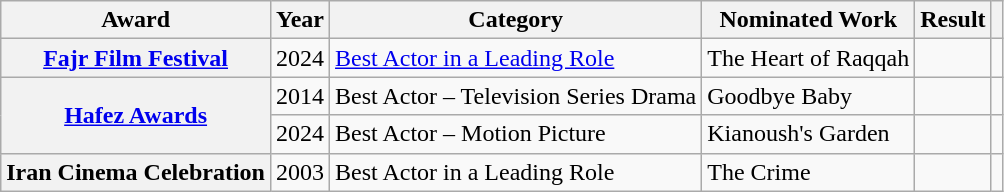<table class="wikitable sortable plainrowheaders">
<tr>
<th scope="col">Award</th>
<th scope="col">Year</th>
<th scope="col">Category</th>
<th scope="col">Nominated Work</th>
<th scope="col">Result</th>
<th scope="col" class="unsortable"></th>
</tr>
<tr>
<th scope="row"><a href='#'>Fajr Film Festival</a></th>
<td>2024</td>
<td><a href='#'>Best Actor in a Leading Role</a></td>
<td>The Heart of Raqqah</td>
<td></td>
<td></td>
</tr>
<tr>
<th scope="row" rowspan="2"><a href='#'>Hafez Awards</a></th>
<td>2014</td>
<td>Best Actor – Television Series Drama</td>
<td>Goodbye Baby</td>
<td></td>
<td></td>
</tr>
<tr>
<td>2024</td>
<td>Best Actor – Motion Picture</td>
<td>Kianoush's Garden</td>
<td></td>
<td></td>
</tr>
<tr>
<th scope="row">Iran Cinema Celebration</th>
<td>2003</td>
<td>Best Actor in a Leading Role</td>
<td>The Crime</td>
<td></td>
<td></td>
</tr>
</table>
